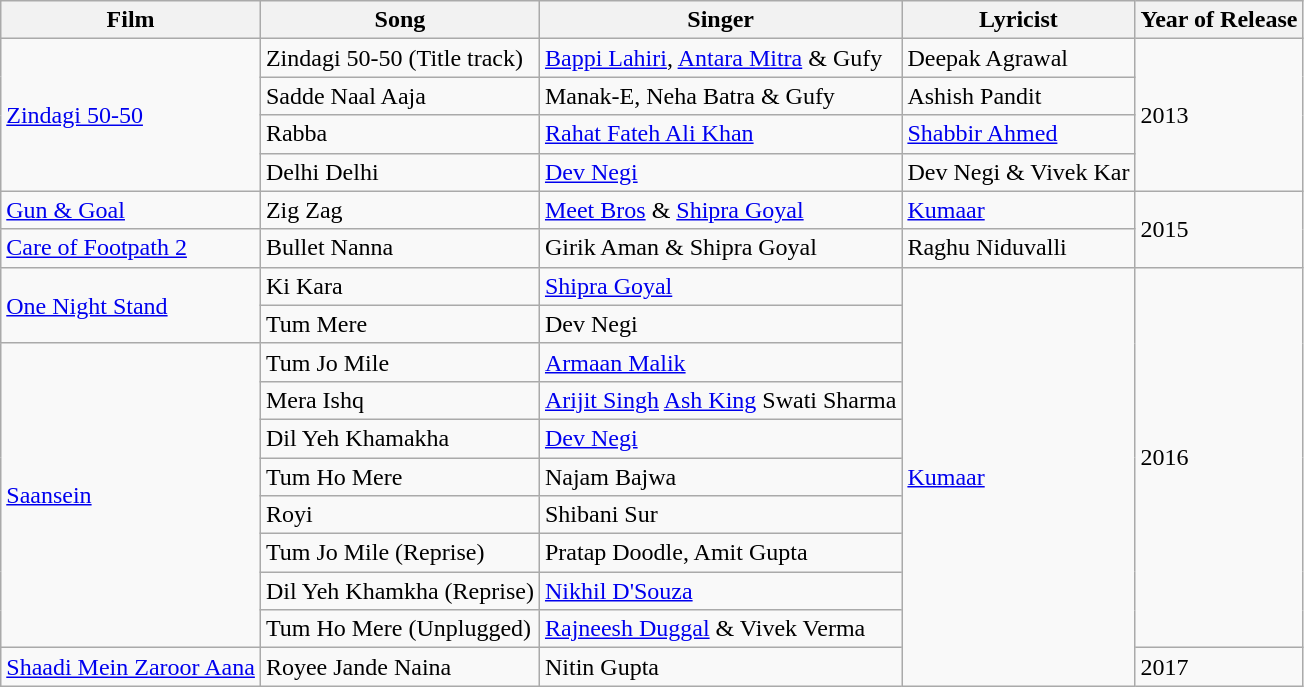<table class="wikitable sortable">
<tr>
<th>Film</th>
<th>Song</th>
<th>Singer</th>
<th>Lyricist</th>
<th>Year of Release</th>
</tr>
<tr>
<td rowspan="4"><a href='#'>Zindagi 50-50</a></td>
<td>Zindagi 50-50 (Title track)</td>
<td><a href='#'>Bappi Lahiri</a>, <a href='#'>Antara Mitra</a> & Gufy</td>
<td>Deepak Agrawal</td>
<td rowspan="4">2013</td>
</tr>
<tr>
<td>Sadde Naal Aaja</td>
<td>Manak-E, Neha Batra & Gufy</td>
<td>Ashish Pandit</td>
</tr>
<tr>
<td>Rabba</td>
<td><a href='#'>Rahat Fateh Ali Khan</a></td>
<td><a href='#'>Shabbir Ahmed</a></td>
</tr>
<tr>
<td>Delhi Delhi</td>
<td><a href='#'>Dev Negi</a></td>
<td>Dev Negi & Vivek Kar</td>
</tr>
<tr>
<td><a href='#'>Gun & Goal</a></td>
<td>Zig Zag</td>
<td><a href='#'>Meet Bros</a> & <a href='#'>Shipra Goyal</a></td>
<td><a href='#'>Kumaar</a></td>
<td rowspan="2">2015</td>
</tr>
<tr>
<td><a href='#'>Care of Footpath 2</a></td>
<td>Bullet Nanna</td>
<td>Girik Aman & Shipra Goyal</td>
<td>Raghu Niduvalli</td>
</tr>
<tr>
<td rowspan="2"><a href='#'>One Night Stand</a></td>
<td>Ki Kara</td>
<td><a href='#'>Shipra Goyal</a></td>
<td rowspan="11"><a href='#'>Kumaar</a></td>
<td rowspan="10">2016</td>
</tr>
<tr>
<td>Tum Mere</td>
<td>Dev Negi</td>
</tr>
<tr>
<td rowspan="8"><a href='#'>Saansein</a></td>
<td>Tum Jo Mile</td>
<td><a href='#'>Armaan Malik</a></td>
</tr>
<tr>
<td>Mera Ishq</td>
<td><a href='#'>Arijit Singh</a> <a href='#'>Ash King</a> Swati Sharma</td>
</tr>
<tr>
<td>Dil Yeh Khamakha</td>
<td><a href='#'>Dev Negi</a></td>
</tr>
<tr>
<td>Tum Ho Mere</td>
<td>Najam Bajwa</td>
</tr>
<tr>
<td>Royi</td>
<td>Shibani Sur</td>
</tr>
<tr>
<td>Tum Jo Mile (Reprise)</td>
<td>Pratap Doodle, Amit Gupta</td>
</tr>
<tr>
<td>Dil Yeh Khamkha (Reprise)</td>
<td><a href='#'>Nikhil D'Souza</a></td>
</tr>
<tr>
<td>Tum Ho Mere (Unplugged)</td>
<td><a href='#'>Rajneesh Duggal</a> & Vivek Verma</td>
</tr>
<tr>
<td><a href='#'>Shaadi Mein Zaroor Aana</a></td>
<td>Royee Jande Naina</td>
<td>Nitin Gupta</td>
<td>2017</td>
</tr>
</table>
